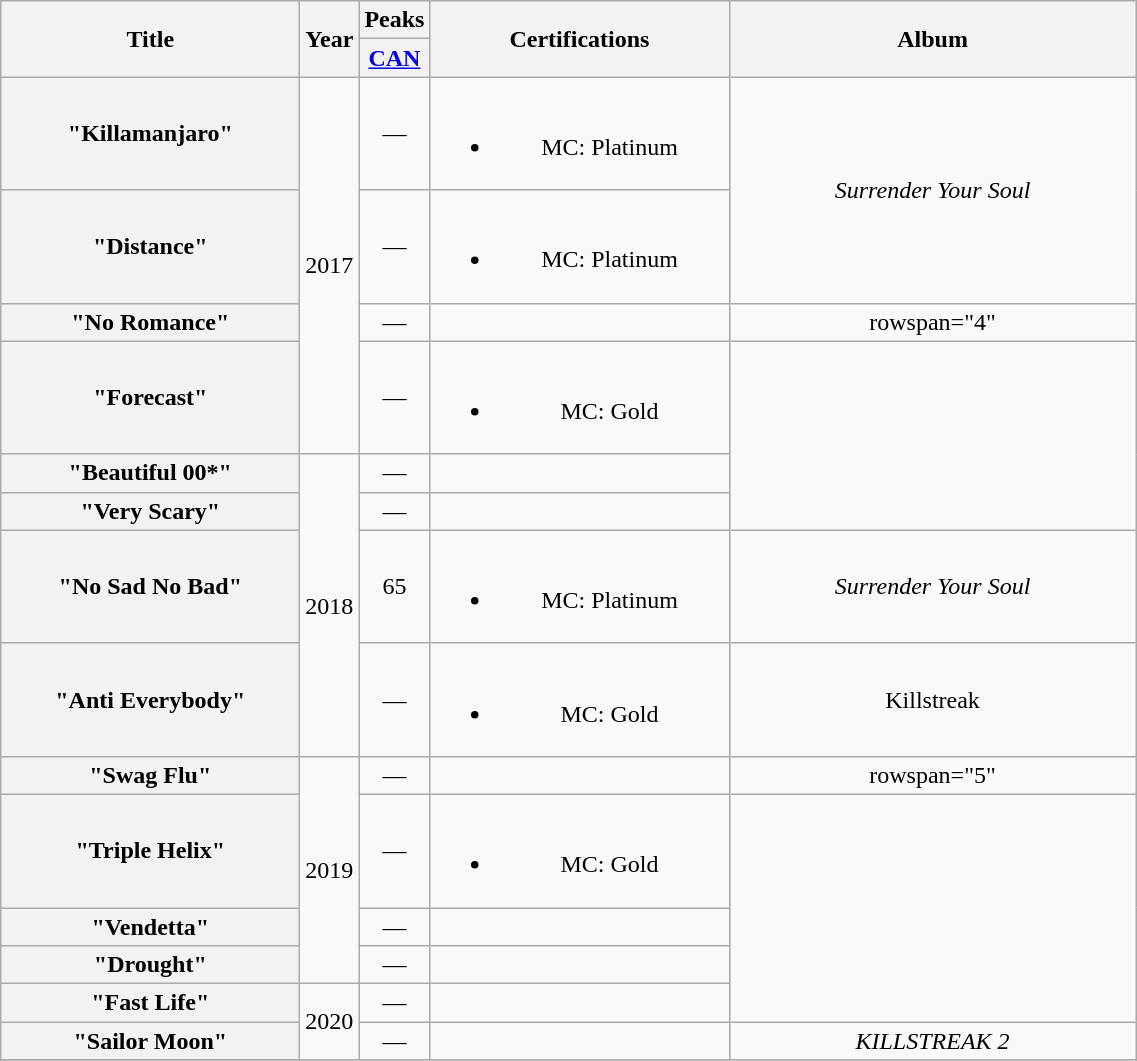<table class="wikitable plainrowheaders" style="text-align:center;">
<tr>
<th scope="col" rowspan="2" style="width:12em;">Title</th>
<th scope="col" rowspan="2" style="width:1em;">Year</th>
<th scope="col">Peaks</th>
<th scope="col" rowspan="2" style="width:12em;">Certifications</th>
<th scope="col" rowspan="2" style="width:16.5em;">Album</th>
</tr>
<tr>
<th style="width:2.5em; font-size:100%"><a href='#'>CAN</a><br></th>
</tr>
<tr>
<th scope="row">"Killamanjaro"</th>
<td rowspan="4">2017</td>
<td>—</td>
<td><br><ul><li>MC: Platinum</li></ul></td>
<td rowspan="2"><em>Surrender Your Soul</em></td>
</tr>
<tr>
<th scope="row">"Distance"</th>
<td>—</td>
<td><br><ul><li>MC: Platinum</li></ul></td>
</tr>
<tr>
<th scope="row">"No Romance"<br></th>
<td>—</td>
<td></td>
<td>rowspan="4" </td>
</tr>
<tr>
<th scope="row">"Forecast"</th>
<td>—</td>
<td><br><ul><li>MC: Gold</li></ul></td>
</tr>
<tr>
<th scope="row">"Beautiful 00*"</th>
<td rowspan="4">2018</td>
<td>—</td>
<td></td>
</tr>
<tr>
<th scope="row">"Very Scary"</th>
<td>—</td>
<td></td>
</tr>
<tr>
<th scope="row">"No Sad No Bad"</th>
<td>65</td>
<td><br><ul><li>MC: Platinum</li></ul></td>
<td><em>Surrender Your Soul</em></td>
</tr>
<tr>
<th scope="row">"Anti Everybody"</th>
<td>—</td>
<td><br><ul><li>MC: Gold</li></ul></td>
<td>Killstreak</td>
</tr>
<tr>
<th scope="row">"Swag Flu"</th>
<td rowspan="4">2019</td>
<td>—</td>
<td></td>
<td>rowspan="5" </td>
</tr>
<tr>
<th scope="row">"Triple Helix"</th>
<td>—</td>
<td><br><ul><li>MC: Gold</li></ul></td>
</tr>
<tr>
<th scope="row">"Vendetta"</th>
<td>—</td>
<td></td>
</tr>
<tr>
<th scope="row">"Drought"<br></th>
<td>—</td>
<td></td>
</tr>
<tr>
<th scope="row">"Fast Life"<br></th>
<td rowspan="2">2020</td>
<td>—</td>
<td></td>
</tr>
<tr>
<th scope="row">"Sailor Moon"</th>
<td>—</td>
<td></td>
<td><em>KILLSTREAK 2</em></td>
</tr>
<tr>
</tr>
</table>
